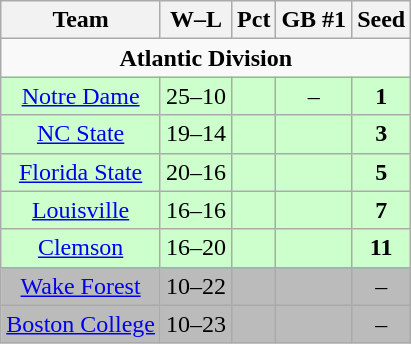<table class="wikitable" style="float:left; margin-right:1em; text-align:center;">
<tr>
<th>Team</th>
<th>W–L</th>
<th>Pct</th>
<th>GB #1</th>
<th>Seed<br></th>
</tr>
<tr>
<td colspan="7" align="center"><strong>Atlantic Division</strong></td>
</tr>
<tr bgcolor=ccffcc>
<td><a href='#'>Notre Dame</a></td>
<td>25–10</td>
<td></td>
<td>–</td>
<td><strong>1</strong></td>
</tr>
<tr bgcolor=ccffcc>
<td><a href='#'>NC State</a></td>
<td>19–14</td>
<td></td>
<td></td>
<td><strong>3</strong></td>
</tr>
<tr bgcolor=ccffcc>
<td><a href='#'>Florida State</a></td>
<td>20–16</td>
<td></td>
<td></td>
<td><strong>5</strong></td>
</tr>
<tr bgcolor=ccffcc>
<td><a href='#'>Louisville</a></td>
<td>16–16</td>
<td></td>
<td></td>
<td><strong>7</strong></td>
</tr>
<tr bgcolor=ccffcc>
<td><a href='#'>Clemson</a></td>
<td>16–20</td>
<td></td>
<td></td>
<td><strong>11</strong></td>
</tr>
<tr bgcolor=bbbbbb>
<td><a href='#'>Wake Forest</a></td>
<td>10–22</td>
<td></td>
<td></td>
<td>–</td>
</tr>
<tr bgcolor=bbbbbb>
<td><a href='#'>Boston College</a></td>
<td>10–23</td>
<td></td>
<td></td>
<td>–</td>
</tr>
</table>
